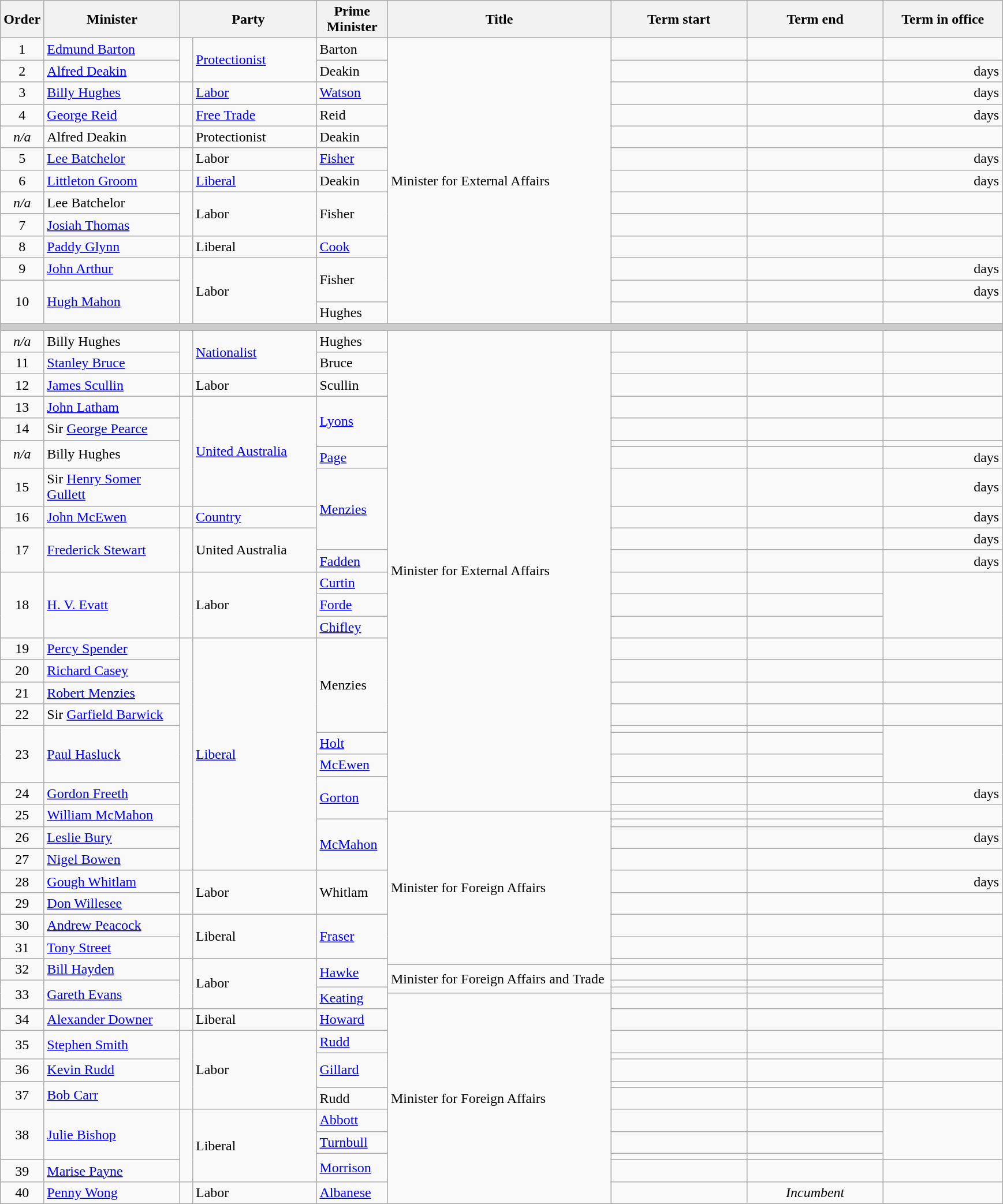<table class="wikitable">
<tr>
<th width=5>Order</th>
<th width=150>Minister</th>
<th width=150 colspan="2">Party</th>
<th width=75>Prime Minister</th>
<th width=250>Title</th>
<th width=150>Term start</th>
<th width=150>Term end</th>
<th width=130>Term in office</th>
</tr>
<tr>
<td align=center>1</td>
<td><a href='#'>Edmund Barton</a> </td>
<td rowspan="2" > </td>
<td rowspan="2"><a href='#'>Protectionist</a></td>
<td>Barton</td>
<td rowspan="13">Minister for External Affairs</td>
<td align=center></td>
<td align=center></td>
<td align=right></td>
</tr>
<tr>
<td align=center>2</td>
<td><a href='#'>Alfred Deakin</a></td>
<td>Deakin</td>
<td align=center></td>
<td align=center></td>
<td align=right> days</td>
</tr>
<tr>
<td align=center>3</td>
<td><a href='#'>Billy Hughes</a></td>
<td></td>
<td><a href='#'>Labor</a></td>
<td><a href='#'>Watson</a></td>
<td align=center></td>
<td align=center></td>
<td align=right> days</td>
</tr>
<tr>
<td align=center>4</td>
<td><a href='#'>George Reid</a></td>
<td></td>
<td><a href='#'>Free Trade</a></td>
<td>Reid</td>
<td align=center></td>
<td align=center></td>
<td align=right> days</td>
</tr>
<tr>
<td align=center><em>n/a</em></td>
<td>Alfred Deakin</td>
<td></td>
<td>Protectionist</td>
<td>Deakin</td>
<td align=center></td>
<td align=center></td>
<td align=right></td>
</tr>
<tr>
<td align=center>5</td>
<td><a href='#'>Lee Batchelor</a></td>
<td></td>
<td>Labor</td>
<td><a href='#'>Fisher</a></td>
<td align=center></td>
<td align=center></td>
<td align=right> days</td>
</tr>
<tr>
<td align=center>6</td>
<td><a href='#'>Littleton Groom</a></td>
<td></td>
<td><a href='#'>Liberal</a></td>
<td>Deakin</td>
<td align=center></td>
<td align=center></td>
<td align=right> days</td>
</tr>
<tr>
<td align=center><em>n/a</em></td>
<td>Lee Batchelor</td>
<td rowspan="2" ></td>
<td rowspan="2">Labor</td>
<td rowspan="2">Fisher</td>
<td align=center></td>
<td align=center></td>
<td align=right></td>
</tr>
<tr>
<td align=center>7</td>
<td><a href='#'>Josiah Thomas</a></td>
<td align=center></td>
<td align=center></td>
<td align=right></td>
</tr>
<tr>
<td align=center>8</td>
<td><a href='#'>Paddy Glynn</a></td>
<td></td>
<td>Liberal</td>
<td><a href='#'>Cook</a></td>
<td align=center></td>
<td align=center></td>
<td align=right></td>
</tr>
<tr>
<td align=center>9</td>
<td><a href='#'>John Arthur</a></td>
<td rowspan="3" ></td>
<td rowspan="3">Labor</td>
<td rowspan="2">Fisher</td>
<td align=center></td>
<td align=center></td>
<td align=right> days</td>
</tr>
<tr>
<td rowspan="2" align=center>10</td>
<td rowspan="2"><a href='#'>Hugh Mahon</a></td>
<td align=center></td>
<td align=center></td>
<td align=right> days</td>
</tr>
<tr>
<td>Hughes</td>
<td align=center></td>
<td align=center></td>
<td align=right></td>
</tr>
<tr>
<th colspan=9 style="background: #cccccc;"></th>
</tr>
<tr>
<td align=center><em>n/a</em></td>
<td>Billy Hughes</td>
<td rowspan="2" ></td>
<td rowspan="2"><a href='#'>Nationalist</a></td>
<td>Hughes</td>
<td rowspan="24">Minister for External Affairs</td>
<td align=center></td>
<td align=center></td>
<td align=right></td>
</tr>
<tr>
<td align=center>11</td>
<td><a href='#'>Stanley Bruce</a></td>
<td>Bruce</td>
<td align=center></td>
<td align=center></td>
<td align=right></td>
</tr>
<tr>
<td align=center>12</td>
<td><a href='#'>James Scullin</a></td>
<td></td>
<td>Labor</td>
<td>Scullin</td>
<td align=center></td>
<td align=center></td>
<td align=right></td>
</tr>
<tr>
<td align=center>13</td>
<td><a href='#'>John Latham</a></td>
<td rowspan="5" ></td>
<td rowspan="5"><a href='#'>United Australia</a></td>
<td rowspan="3"><a href='#'>Lyons</a></td>
<td align=center></td>
<td align=center></td>
<td align=right></td>
</tr>
<tr>
<td align=center>14</td>
<td>Sir <a href='#'>George Pearce</a></td>
<td align=center></td>
<td align=center></td>
<td align=right></td>
</tr>
<tr>
<td rowspan="2" align=center><em>n/a</em></td>
<td rowspan="2">Billy Hughes</td>
<td align=center></td>
<td align=center></td>
<td align=right></td>
</tr>
<tr>
<td><a href='#'>Page</a></td>
<td align=center></td>
<td align=center></td>
<td align=right> days</td>
</tr>
<tr>
<td align=center>15</td>
<td>Sir <a href='#'>Henry Somer Gullett</a></td>
<td rowspan="3"><a href='#'>Menzies</a></td>
<td align=center></td>
<td align=center></td>
<td align=right> days</td>
</tr>
<tr>
<td align=center>16</td>
<td><a href='#'>John McEwen</a></td>
<td></td>
<td><a href='#'>Country</a></td>
<td align=center></td>
<td align=center></td>
<td align=right> days</td>
</tr>
<tr>
<td rowspan=2 align=center>17</td>
<td rowspan="2"><a href='#'>Frederick Stewart</a></td>
<td rowspan="2" ></td>
<td rowspan="2">United Australia</td>
<td align=center></td>
<td align=center></td>
<td align=right> days</td>
</tr>
<tr>
<td><a href='#'>Fadden</a></td>
<td align=center></td>
<td align=center></td>
<td align=right> days</td>
</tr>
<tr>
<td rowspan="3" align=center>18</td>
<td rowspan="3"><a href='#'>H. V. Evatt</a></td>
<td rowspan="3" ></td>
<td rowspan="3">Labor</td>
<td><a href='#'>Curtin</a></td>
<td align=center></td>
<td align=center></td>
<td rowspan="3" align=right></td>
</tr>
<tr>
<td><a href='#'>Forde</a></td>
<td align=center></td>
<td align=center></td>
</tr>
<tr>
<td><a href='#'>Chifley</a></td>
<td align=center></td>
<td align=center></td>
</tr>
<tr>
<td align=center>19</td>
<td><a href='#'>Percy Spender</a></td>
<td rowspan="14" ></td>
<td rowspan="14"><a href='#'>Liberal</a></td>
<td rowspan="5">Menzies</td>
<td align=center></td>
<td align=center></td>
<td align=right></td>
</tr>
<tr>
<td align=center>20</td>
<td><a href='#'>Richard Casey</a></td>
<td align=center></td>
<td align=center></td>
<td align=right></td>
</tr>
<tr>
<td align=center>21</td>
<td><a href='#'>Robert Menzies</a></td>
<td align=center></td>
<td align=center></td>
<td align=right></td>
</tr>
<tr>
<td align=center>22</td>
<td>Sir <a href='#'>Garfield Barwick</a></td>
<td align=center></td>
<td align=center></td>
<td align=right></td>
</tr>
<tr>
<td rowspan="4" align=center>23</td>
<td rowspan="4"><a href='#'>Paul Hasluck</a></td>
<td align=center></td>
<td align=center></td>
<td rowspan=4 align=right></td>
</tr>
<tr>
<td><a href='#'>Holt</a></td>
<td align=center></td>
<td align=center></td>
</tr>
<tr>
<td><a href='#'>McEwen</a></td>
<td align=center></td>
<td align=center></td>
</tr>
<tr>
<td rowspan="4"><a href='#'>Gorton</a></td>
<td align=center></td>
<td align=center></td>
</tr>
<tr>
<td align=center>24</td>
<td><a href='#'>Gordon Freeth</a></td>
<td align=center></td>
<td align=center></td>
<td align=right> days</td>
</tr>
<tr>
<td rowspan="3" align=center>25</td>
<td rowspan="3"><a href='#'>William McMahon</a></td>
<td align=center></td>
<td align=center></td>
<td rowspan="3" align=right></td>
</tr>
<tr>
<td rowspan="9">Minister for Foreign Affairs</td>
<td align=center></td>
<td align=center></td>
</tr>
<tr>
<td rowspan="3"><a href='#'>McMahon</a></td>
<td align=center></td>
<td align=center></td>
</tr>
<tr>
<td align=center>26</td>
<td><a href='#'>Leslie Bury</a></td>
<td align=center></td>
<td align=center></td>
<td align=right> days</td>
</tr>
<tr>
<td align=center>27</td>
<td><a href='#'>Nigel Bowen</a></td>
<td align=center></td>
<td align=center></td>
<td align=right></td>
</tr>
<tr>
<td align=center>28</td>
<td><a href='#'>Gough Whitlam</a></td>
<td rowspan="2" ></td>
<td rowspan="2">Labor</td>
<td rowspan="2">Whitlam</td>
<td align=center></td>
<td align=center></td>
<td align=right> days</td>
</tr>
<tr>
<td align=center>29</td>
<td><a href='#'>Don Willesee</a></td>
<td align=center></td>
<td align=center></td>
<td align=right></td>
</tr>
<tr>
<td align=center>30</td>
<td><a href='#'>Andrew Peacock</a></td>
<td rowspan="2" ></td>
<td rowspan="2">Liberal</td>
<td rowspan="2"><a href='#'>Fraser</a></td>
<td align=center></td>
<td align=center></td>
<td align=right></td>
</tr>
<tr>
<td align=center>31</td>
<td><a href='#'>Tony Street</a></td>
<td align=center></td>
<td align=center></td>
<td align=right></td>
</tr>
<tr>
<td rowspan="2" align=center>32</td>
<td rowspan="2"><a href='#'>Bill Hayden</a></td>
<td rowspan="5" ></td>
<td rowspan="5">Labor</td>
<td rowspan="3"><a href='#'>Hawke</a></td>
<td align=center></td>
<td align=center></td>
<td rowspan=2 align=right></td>
</tr>
<tr>
<td rowspan="3">Minister for Foreign Affairs and Trade</td>
<td align=center></td>
<td align=center></td>
</tr>
<tr>
<td rowspan="3" align=center>33</td>
<td rowspan="3"><a href='#'>Gareth Evans</a></td>
<td align=center></td>
<td align=center></td>
<td rowspan=3 align=right></td>
</tr>
<tr>
<td rowspan="2"><a href='#'>Keating</a></td>
<td align=center></td>
<td align=center></td>
</tr>
<tr>
<td rowspan="12">Minister for Foreign Affairs</td>
<td align=center></td>
<td align=center></td>
</tr>
<tr>
<td align=center>34</td>
<td><a href='#'>Alexander Downer</a></td>
<td></td>
<td>Liberal</td>
<td><a href='#'>Howard</a></td>
<td align=center></td>
<td align=center></td>
<td align=right><strong></strong></td>
</tr>
<tr>
<td rowspan="2" align=center>35</td>
<td rowspan="2"><a href='#'>Stephen Smith</a></td>
<td rowspan="5" ></td>
<td rowspan="5">Labor</td>
<td><a href='#'>Rudd</a></td>
<td align=center></td>
<td align=center></td>
<td rowspan=2 align=right></td>
</tr>
<tr>
<td rowspan="3"><a href='#'>Gillard</a></td>
<td align=center></td>
<td align=center></td>
</tr>
<tr>
<td align=center>36</td>
<td><a href='#'>Kevin Rudd</a></td>
<td align=center></td>
<td align=center></td>
<td align=right></td>
</tr>
<tr>
<td rowspan="2" align=center>37</td>
<td rowspan="2"><a href='#'>Bob Carr</a></td>
<td align=center></td>
<td align=center></td>
<td rowspan=2 align=right></td>
</tr>
<tr>
<td>Rudd</td>
<td align=center></td>
<td align=center></td>
</tr>
<tr>
<td rowspan="3" align=center>38</td>
<td rowspan="3"><a href='#'>Julie Bishop</a></td>
<td rowspan="4" ></td>
<td rowspan="4">Liberal</td>
<td><a href='#'>Abbott</a></td>
<td align=center></td>
<td align=center></td>
<td rowspan="3" align=right></td>
</tr>
<tr>
<td><a href='#'>Turnbull</a></td>
<td align=center></td>
<td align=center></td>
</tr>
<tr>
<td rowspan="2"><a href='#'>Morrison</a></td>
<td align=center></td>
<td align=center></td>
</tr>
<tr>
<td align=center>39</td>
<td><a href='#'>Marise Payne</a></td>
<td align=center></td>
<td align=center></td>
<td align=right></td>
</tr>
<tr>
<td align=center>40</td>
<td><a href='#'>Penny Wong</a></td>
<td></td>
<td>Labor</td>
<td><a href='#'>Albanese</a></td>
<td align=center></td>
<td align=center><em>Incumbent</em></td>
<td align=right></td>
</tr>
</table>
